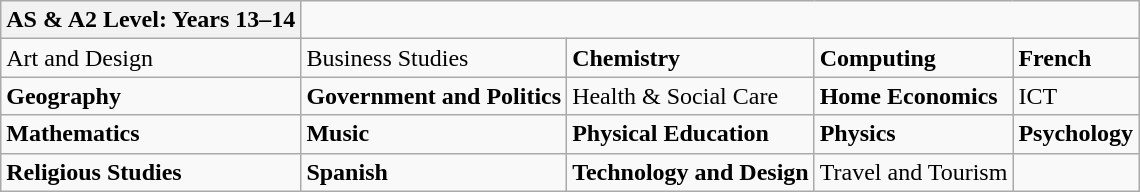<table class="wikitable">
<tr>
<th>AS & A2 Level: Years 13–14</th>
</tr>
<tr>
<td>Art and Design</td>
<td>Business Studies</td>
<td><strong>Chemistry</strong></td>
<td><strong>Computing</strong></td>
<td><strong>French</strong></td>
</tr>
<tr>
<td><strong>Geography</strong></td>
<td><strong>Government and Politics</strong></td>
<td>Health & Social Care</td>
<td><strong>Home Economics</strong></td>
<td>ICT</td>
</tr>
<tr>
<td><strong>Mathematics</strong></td>
<td><strong>Music</strong></td>
<td><strong>Physical Education</strong></td>
<td><strong>Physics</strong></td>
<td><strong>Psychology</strong></td>
</tr>
<tr>
<td><strong>Religious Studies</strong></td>
<td><strong>Spanish</strong></td>
<td><strong>Technology and Design</strong></td>
<td>Travel and Tourism</td>
</tr>
</table>
